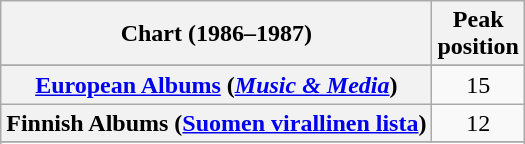<table class="wikitable sortable plainrowheaders" style="text-align:center">
<tr>
<th scope="col">Chart (1986–1987)</th>
<th scope="col">Peak<br>position</th>
</tr>
<tr>
</tr>
<tr>
</tr>
<tr>
<th scope="row"><a href='#'>European Albums</a> (<em><a href='#'>Music & Media</a></em>)</th>
<td>15</td>
</tr>
<tr>
<th scope="row">Finnish Albums (<a href='#'>Suomen virallinen lista</a>)</th>
<td>12</td>
</tr>
<tr>
</tr>
<tr>
</tr>
<tr>
</tr>
<tr>
</tr>
</table>
